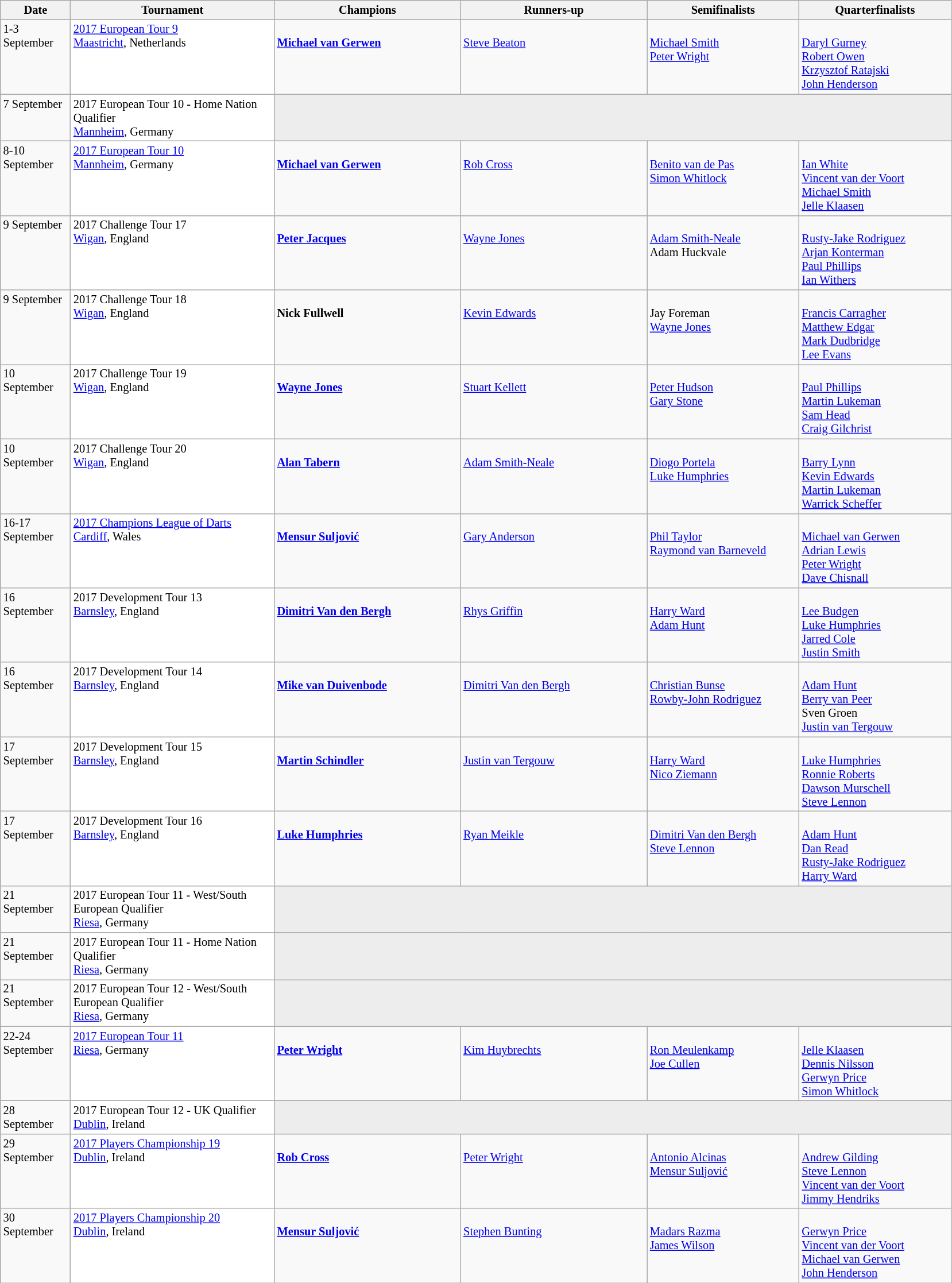<table class=wikitable style=font-size:85%>
<tr>
<th width=75>Date</th>
<th width=230>Tournament</th>
<th width=210>Champions</th>
<th width=210>Runners-up</th>
<th width=170>Semifinalists</th>
<th width=170>Quarterfinalists</th>
</tr>
<tr valign="top">
<td>1-3 September</td>
<td bgcolor="#ffffff"><a href='#'>2017 European Tour 9</a><br><a href='#'>Maastricht</a>, Netherlands</td>
<td><br> <strong><a href='#'>Michael van Gerwen</a></strong></td>
<td><br> <a href='#'>Steve Beaton</a></td>
<td><br> <a href='#'>Michael Smith</a> <br>
 <a href='#'>Peter Wright</a></td>
<td><br> <a href='#'>Daryl Gurney</a> <br>
 <a href='#'>Robert Owen</a> <br>
 <a href='#'>Krzysztof Ratajski</a> <br>
 <a href='#'>John Henderson</a></td>
</tr>
<tr valign="top">
<td>7 September</td>
<td bgcolor="#ffffff">2017 European Tour 10 - Home Nation Qualifier <br> <a href='#'>Mannheim</a>, Germany</td>
<td colspan=4 bgcolor="#ededed"></td>
</tr>
<tr valign="top">
<td>8-10 September</td>
<td bgcolor="#ffffff"><a href='#'>2017 European Tour 10</a><br><a href='#'>Mannheim</a>, Germany</td>
<td><br> <strong><a href='#'>Michael van Gerwen</a></strong></td>
<td><br> <a href='#'>Rob Cross</a></td>
<td><br> <a href='#'>Benito van de Pas</a> <br>
 <a href='#'>Simon Whitlock</a></td>
<td><br> <a href='#'>Ian White</a> <br>
 <a href='#'>Vincent van der Voort</a> <br>
 <a href='#'>Michael Smith</a> <br>
 <a href='#'>Jelle Klaasen</a></td>
</tr>
<tr valign="top">
<td>9 September</td>
<td bgcolor="#ffffff">2017 Challenge Tour 17<br><a href='#'>Wigan</a>, England</td>
<td><br> <strong><a href='#'>Peter Jacques</a></strong></td>
<td><br> <a href='#'>Wayne Jones</a></td>
<td><br> <a href='#'>Adam Smith-Neale</a> <br>
 Adam Huckvale</td>
<td><br> <a href='#'>Rusty-Jake Rodriguez</a> <br>
 <a href='#'>Arjan Konterman</a> <br>
 <a href='#'>Paul Phillips</a> <br>
 <a href='#'>Ian Withers</a></td>
</tr>
<tr valign="top">
<td>9 September</td>
<td bgcolor="#ffffff">2017 Challenge Tour 18<br><a href='#'>Wigan</a>, England</td>
<td><br> <strong>Nick Fullwell</strong></td>
<td><br> <a href='#'>Kevin Edwards</a></td>
<td><br> Jay Foreman <br>
 <a href='#'>Wayne Jones</a></td>
<td><br> <a href='#'>Francis Carragher</a> <br>
 <a href='#'>Matthew Edgar</a> <br>
 <a href='#'>Mark Dudbridge</a> <br>
 <a href='#'>Lee Evans</a></td>
</tr>
<tr valign="top">
<td>10 September</td>
<td bgcolor="#ffffff">2017 Challenge Tour 19<br><a href='#'>Wigan</a>, England</td>
<td><br> <strong><a href='#'>Wayne Jones</a></strong></td>
<td><br> <a href='#'>Stuart Kellett</a></td>
<td><br> <a href='#'>Peter Hudson</a> <br>
 <a href='#'>Gary Stone</a></td>
<td><br> <a href='#'>Paul Phillips</a> <br>
 <a href='#'>Martin Lukeman</a> <br>
 <a href='#'>Sam Head</a> <br>
 <a href='#'>Craig Gilchrist</a></td>
</tr>
<tr valign="top">
<td>10 September</td>
<td bgcolor="#ffffff">2017 Challenge Tour 20<br><a href='#'>Wigan</a>, England</td>
<td><br> <strong><a href='#'>Alan Tabern</a></strong></td>
<td><br> <a href='#'>Adam Smith-Neale</a></td>
<td><br> <a href='#'>Diogo Portela</a> <br>
 <a href='#'>Luke Humphries</a></td>
<td><br> <a href='#'>Barry Lynn</a> <br>
 <a href='#'>Kevin Edwards</a> <br>
 <a href='#'>Martin Lukeman</a> <br>
 <a href='#'>Warrick Scheffer</a></td>
</tr>
<tr valign="top">
<td>16-17 September</td>
<td bgcolor="#ffffff"><a href='#'>2017 Champions League of Darts</a><br><a href='#'>Cardiff</a>, Wales</td>
<td><br> <strong><a href='#'>Mensur Suljović</a></strong></td>
<td><br> <a href='#'>Gary Anderson</a></td>
<td><br> <a href='#'>Phil Taylor</a> <br>
 <a href='#'>Raymond van Barneveld</a></td>
<td><br> <a href='#'>Michael van Gerwen</a> <br>
 <a href='#'>Adrian Lewis</a> <br>
 <a href='#'>Peter Wright</a> <br>
 <a href='#'>Dave Chisnall</a></td>
</tr>
<tr valign="top">
<td>16 September</td>
<td bgcolor="#ffffff">2017 Development Tour 13<br><a href='#'>Barnsley</a>, England</td>
<td><br> <strong><a href='#'>Dimitri Van den Bergh</a></strong></td>
<td><br> <a href='#'>Rhys Griffin</a></td>
<td><br> <a href='#'>Harry Ward</a> <br>
 <a href='#'>Adam Hunt</a></td>
<td><br> <a href='#'>Lee Budgen</a> <br>
 <a href='#'>Luke Humphries</a> <br>
 <a href='#'>Jarred Cole</a> <br>
 <a href='#'>Justin Smith</a></td>
</tr>
<tr valign="top">
<td>16 September</td>
<td bgcolor="#ffffff">2017 Development Tour 14<br><a href='#'>Barnsley</a>, England</td>
<td><br> <strong><a href='#'>Mike van Duivenbode</a></strong></td>
<td><br> <a href='#'>Dimitri Van den Bergh</a></td>
<td><br> <a href='#'>Christian Bunse</a> <br>
 <a href='#'>Rowby-John Rodriguez</a></td>
<td><br> <a href='#'>Adam Hunt</a> <br>
 <a href='#'>Berry van Peer</a> <br>
 Sven Groen <br>
 <a href='#'>Justin van Tergouw</a></td>
</tr>
<tr valign="top">
<td>17 September</td>
<td bgcolor="#ffffff">2017 Development Tour 15<br><a href='#'>Barnsley</a>, England</td>
<td><br> <strong><a href='#'>Martin Schindler</a></strong></td>
<td><br> <a href='#'>Justin van Tergouw</a></td>
<td><br> <a href='#'>Harry Ward</a> <br>
 <a href='#'>Nico Ziemann</a></td>
<td><br> <a href='#'>Luke Humphries</a> <br>
 <a href='#'>Ronnie Roberts</a> <br>
 <a href='#'>Dawson Murschell</a> <br>
 <a href='#'>Steve Lennon</a></td>
</tr>
<tr valign="top">
<td>17 September</td>
<td bgcolor="#ffffff">2017 Development Tour 16<br><a href='#'>Barnsley</a>, England</td>
<td><br> <strong><a href='#'>Luke Humphries</a></strong></td>
<td><br> <a href='#'>Ryan Meikle</a></td>
<td><br> <a href='#'>Dimitri Van den Bergh</a> <br>
 <a href='#'>Steve Lennon</a></td>
<td><br> <a href='#'>Adam Hunt</a> <br>
 <a href='#'>Dan Read</a> <br>
 <a href='#'>Rusty-Jake Rodriguez</a> <br>
 <a href='#'>Harry Ward</a></td>
</tr>
<tr valign="top">
<td>21 September</td>
<td bgcolor="#ffffff">2017 European Tour 11 - West/South European Qualifier <br> <a href='#'>Riesa</a>, Germany</td>
<td colspan=4 bgcolor="#ededed"></td>
</tr>
<tr valign="top">
<td>21 September</td>
<td bgcolor="#ffffff">2017 European Tour 11 - Home Nation Qualifier <br> <a href='#'>Riesa</a>, Germany</td>
<td colspan=4 bgcolor="#ededed"></td>
</tr>
<tr valign="top">
<td>21 September</td>
<td bgcolor="#ffffff">2017 European Tour 12 - West/South European Qualifier <br> <a href='#'>Riesa</a>, Germany</td>
<td colspan=4 bgcolor="#ededed"></td>
</tr>
<tr valign="top">
<td>22-24 September</td>
<td bgcolor="#ffffff"><a href='#'>2017 European Tour 11</a><br><a href='#'>Riesa</a>, Germany</td>
<td><br> <strong><a href='#'>Peter Wright</a></strong></td>
<td><br> <a href='#'>Kim Huybrechts</a></td>
<td><br> <a href='#'>Ron Meulenkamp</a> <br>
 <a href='#'>Joe Cullen</a></td>
<td><br> <a href='#'>Jelle Klaasen</a> <br>
 <a href='#'>Dennis Nilsson</a> <br>
 <a href='#'>Gerwyn Price</a> <br>
 <a href='#'>Simon Whitlock</a></td>
</tr>
<tr valign="top">
<td>28 September</td>
<td bgcolor="#ffffff">2017 European Tour 12 - UK Qualifier <br> <a href='#'>Dublin</a>, Ireland</td>
<td colspan=4 bgcolor="#ededed"></td>
</tr>
<tr valign="top">
<td>29 September</td>
<td bgcolor="#ffffff"><a href='#'>2017 Players Championship 19</a><br><a href='#'>Dublin</a>, Ireland</td>
<td><br> <strong><a href='#'>Rob Cross</a></strong></td>
<td><br> <a href='#'>Peter Wright</a></td>
<td><br> <a href='#'>Antonio Alcinas</a> <br>
 <a href='#'>Mensur Suljović</a></td>
<td><br> <a href='#'>Andrew Gilding</a> <br>
 <a href='#'>Steve Lennon</a> <br>
 <a href='#'>Vincent van der Voort</a> <br>
 <a href='#'>Jimmy Hendriks</a></td>
</tr>
<tr valign="top">
<td>30 September</td>
<td bgcolor="#ffffff"><a href='#'>2017 Players Championship 20</a><br><a href='#'>Dublin</a>, Ireland</td>
<td><br> <strong><a href='#'>Mensur Suljović</a></strong></td>
<td><br> <a href='#'>Stephen Bunting</a></td>
<td><br> <a href='#'>Madars Razma</a> <br>
 <a href='#'>James Wilson</a></td>
<td><br> <a href='#'>Gerwyn Price</a> <br>
 <a href='#'>Vincent van der Voort</a> <br>
 <a href='#'>Michael van Gerwen</a> <br>
 <a href='#'>John Henderson</a></td>
</tr>
</table>
